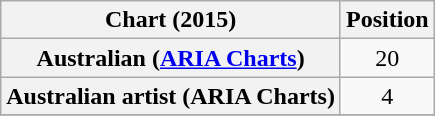<table class="wikitable sortable plainrowheaders">
<tr>
<th scope="col">Chart (2015)</th>
<th scope="col">Position</th>
</tr>
<tr>
<th scope="row">Australian (<a href='#'>ARIA Charts</a>)</th>
<td style="text-align:center;">20</td>
</tr>
<tr>
<th scope="row">Australian artist (ARIA Charts) </th>
<td style="text-align:center;">4</td>
</tr>
<tr>
</tr>
</table>
